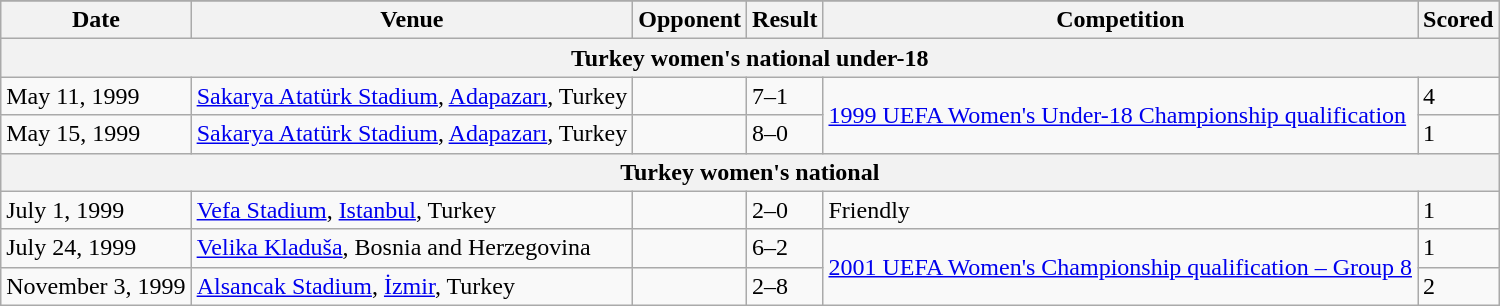<table class=wikitable>
<tr>
</tr>
<tr>
<th>Date</th>
<th>Venue</th>
<th>Opponent</th>
<th>Result</th>
<th>Competition</th>
<th>Scored</th>
</tr>
<tr>
<th colspan=6>Turkey women's national under-18</th>
</tr>
<tr>
<td>May 11, 1999</td>
<td><a href='#'>Sakarya Atatürk Stadium</a>, <a href='#'>Adapazarı</a>, Turkey</td>
<td></td>
<td>7–1</td>
<td rowspan=2><a href='#'>1999 UEFA Women's Under-18 Championship qualification</a></td>
<td>4</td>
</tr>
<tr>
<td>May 15, 1999</td>
<td><a href='#'>Sakarya Atatürk Stadium</a>, <a href='#'>Adapazarı</a>, Turkey</td>
<td></td>
<td>8–0</td>
<td>1</td>
</tr>
<tr>
<th colspan=6>Turkey women's national</th>
</tr>
<tr>
<td>July 1, 1999</td>
<td><a href='#'>Vefa Stadium</a>, <a href='#'>Istanbul</a>, Turkey</td>
<td></td>
<td>2–0</td>
<td>Friendly</td>
<td>1</td>
</tr>
<tr>
<td>July 24, 1999</td>
<td><a href='#'>Velika Kladuša</a>, Bosnia and Herzegovina</td>
<td></td>
<td>6–2</td>
<td rowspan=2><a href='#'>2001 UEFA Women's Championship qualification – Group 8</a></td>
<td>1</td>
</tr>
<tr>
<td>November 3, 1999</td>
<td><a href='#'>Alsancak Stadium</a>, <a href='#'>İzmir</a>, Turkey</td>
<td></td>
<td>2–8</td>
<td>2</td>
</tr>
</table>
